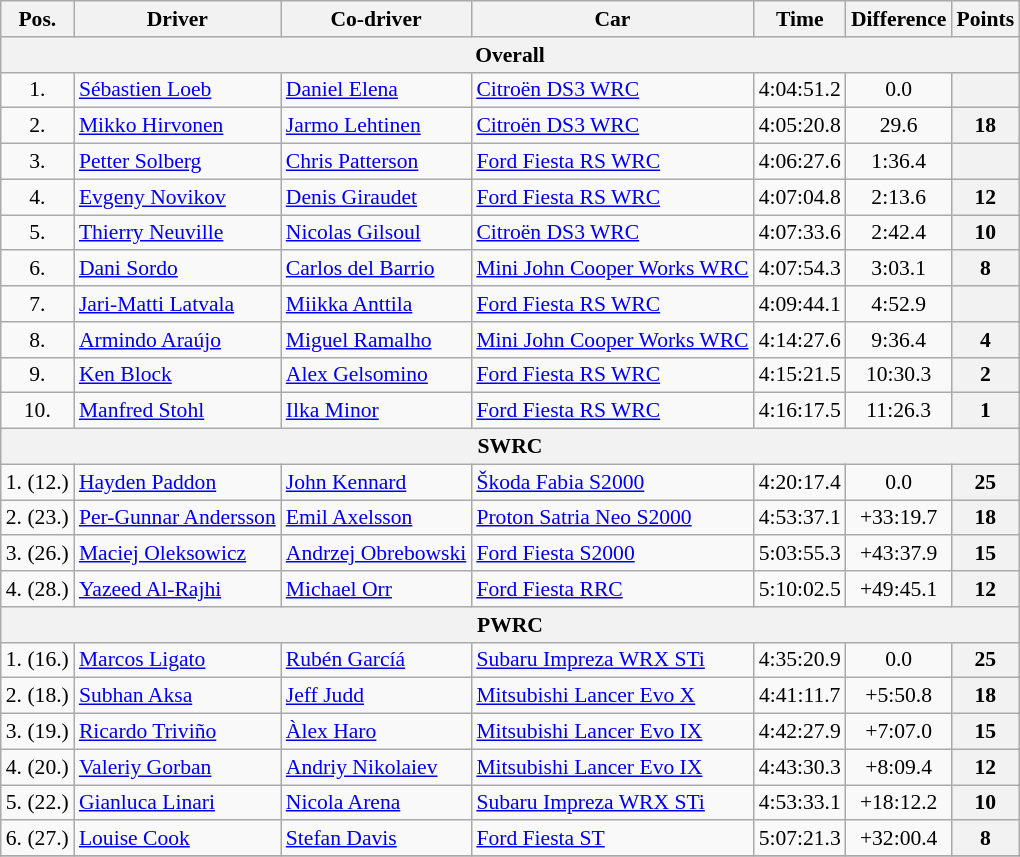<table class="wikitable" style="text-align: center; font-size: 90%; max-width: 950px;">
<tr>
<th>Pos.</th>
<th>Driver</th>
<th>Co-driver</th>
<th>Car</th>
<th>Time</th>
<th>Difference</th>
<th>Points</th>
</tr>
<tr>
<th colspan=7>Overall</th>
</tr>
<tr>
<td>1.</td>
<td align="left"> <a href='#'>Sébastien Loeb</a></td>
<td align="left"> <a href='#'>Daniel Elena</a></td>
<td align="left"><a href='#'>Citroën DS3 WRC</a></td>
<td>4:04:51.2</td>
<td>0.0</td>
<th></th>
</tr>
<tr>
<td>2.</td>
<td align="left"> <a href='#'>Mikko Hirvonen</a></td>
<td align="left"> <a href='#'>Jarmo Lehtinen</a></td>
<td align="left"><a href='#'>Citroën DS3 WRC</a></td>
<td>4:05:20.8</td>
<td>29.6</td>
<th>18</th>
</tr>
<tr>
<td>3.</td>
<td align="left"> <a href='#'>Petter Solberg</a></td>
<td align="left"> <a href='#'>Chris Patterson</a></td>
<td align="left"><a href='#'>Ford Fiesta RS WRC</a></td>
<td>4:06:27.6</td>
<td>1:36.4</td>
<th></th>
</tr>
<tr>
<td>4.</td>
<td align="left"> <a href='#'>Evgeny Novikov</a></td>
<td align="left"> <a href='#'>Denis Giraudet</a></td>
<td align="left"><a href='#'>Ford Fiesta RS WRC</a></td>
<td>4:07:04.8</td>
<td>2:13.6</td>
<th>12</th>
</tr>
<tr>
<td>5.</td>
<td align="left"> <a href='#'>Thierry Neuville</a></td>
<td align="left"> <a href='#'>Nicolas Gilsoul</a></td>
<td align="left"><a href='#'>Citroën DS3 WRC</a></td>
<td>4:07:33.6</td>
<td>2:42.4</td>
<th>10</th>
</tr>
<tr>
<td>6.</td>
<td align="left"> <a href='#'>Dani Sordo</a></td>
<td align="left"> <a href='#'>Carlos del Barrio</a></td>
<td align="left"><a href='#'>Mini John Cooper Works WRC</a></td>
<td>4:07:54.3</td>
<td>3:03.1</td>
<th>8</th>
</tr>
<tr>
<td>7.</td>
<td align="left"> <a href='#'>Jari-Matti Latvala</a></td>
<td align="left"> <a href='#'>Miikka Anttila</a></td>
<td align="left"><a href='#'>Ford Fiesta RS WRC</a></td>
<td>4:09:44.1</td>
<td>4:52.9</td>
<th></th>
</tr>
<tr>
<td>8.</td>
<td align="left"> <a href='#'>Armindo Araújo</a></td>
<td align="left"> <a href='#'>Miguel Ramalho</a></td>
<td align="left"><a href='#'>Mini John Cooper Works WRC</a></td>
<td>4:14:27.6</td>
<td>9:36.4</td>
<th>4</th>
</tr>
<tr>
<td>9.</td>
<td align="left"> <a href='#'>Ken Block</a></td>
<td align="left"> <a href='#'>Alex Gelsomino</a></td>
<td align="left"><a href='#'>Ford Fiesta RS WRC</a></td>
<td>4:15:21.5</td>
<td>10:30.3</td>
<th>2</th>
</tr>
<tr>
<td>10.</td>
<td align="left"> <a href='#'>Manfred Stohl</a></td>
<td align="left"> <a href='#'>Ilka Minor</a></td>
<td align="left"><a href='#'>Ford Fiesta RS WRC</a></td>
<td>4:16:17.5</td>
<td>11:26.3</td>
<th>1</th>
</tr>
<tr>
<th colspan=7>SWRC</th>
</tr>
<tr>
<td>1. (12.)</td>
<td align="left"> <a href='#'>Hayden Paddon</a></td>
<td align="left"> <a href='#'>John Kennard</a></td>
<td align="left"><a href='#'>Škoda Fabia S2000</a></td>
<td>4:20:17.4</td>
<td>0.0</td>
<th>25</th>
</tr>
<tr>
<td>2. (23.)</td>
<td align="left"> <a href='#'>Per-Gunnar Andersson</a></td>
<td align="left"> <a href='#'>Emil Axelsson</a></td>
<td align="left"><a href='#'>Proton Satria Neo S2000</a></td>
<td>4:53:37.1</td>
<td>+33:19.7</td>
<th>18</th>
</tr>
<tr>
<td>3. (26.)</td>
<td align="left"> <a href='#'>Maciej Oleksowicz</a></td>
<td align="left"> <a href='#'>Andrzej Obrebowski</a></td>
<td align="left"><a href='#'>Ford Fiesta S2000</a></td>
<td>5:03:55.3</td>
<td>+43:37.9</td>
<th>15</th>
</tr>
<tr>
<td>4. (28.)</td>
<td align="left"> <a href='#'>Yazeed Al-Rajhi</a></td>
<td align="left"> <a href='#'>Michael Orr</a></td>
<td align="left"><a href='#'>Ford Fiesta RRC</a></td>
<td>5:10:02.5</td>
<td>+49:45.1</td>
<th>12</th>
</tr>
<tr>
<th colspan=7>PWRC</th>
</tr>
<tr>
<td>1. (16.)</td>
<td align="left"> <a href='#'>Marcos Ligato</a></td>
<td align="left"> <a href='#'>Rubén Garcíá</a></td>
<td align="left"><a href='#'>Subaru Impreza WRX STi</a></td>
<td>4:35:20.9</td>
<td>0.0</td>
<th>25</th>
</tr>
<tr>
<td>2. (18.)</td>
<td align="left"> <a href='#'>Subhan Aksa</a></td>
<td align="left"> <a href='#'>Jeff Judd</a></td>
<td align="left"><a href='#'>Mitsubishi Lancer Evo X</a></td>
<td>4:41:11.7</td>
<td>+5:50.8</td>
<th>18</th>
</tr>
<tr>
<td>3. (19.)</td>
<td align="left"> <a href='#'>Ricardo Triviño</a></td>
<td align="left"> <a href='#'>Àlex Haro</a></td>
<td align="left"><a href='#'>Mitsubishi Lancer Evo IX</a></td>
<td>4:42:27.9</td>
<td>+7:07.0</td>
<th>15</th>
</tr>
<tr>
<td>4. (20.)</td>
<td align="left"> <a href='#'>Valeriy Gorban</a></td>
<td align="left"> <a href='#'>Andriy Nikolaiev</a></td>
<td align="left"><a href='#'>Mitsubishi Lancer Evo IX</a></td>
<td>4:43:30.3</td>
<td>+8:09.4</td>
<th>12</th>
</tr>
<tr>
<td>5. (22.)</td>
<td align="left"> <a href='#'>Gianluca Linari</a></td>
<td align="left"> <a href='#'>Nicola Arena</a></td>
<td align="left"><a href='#'>Subaru Impreza WRX STi</a></td>
<td>4:53:33.1</td>
<td>+18:12.2</td>
<th>10</th>
</tr>
<tr>
<td>6. (27.)</td>
<td align="left"> <a href='#'>Louise Cook</a></td>
<td align="left"> <a href='#'>Stefan Davis</a></td>
<td align="left"><a href='#'>Ford Fiesta ST</a></td>
<td>5:07:21.3</td>
<td>+32:00.4</td>
<th>8</th>
</tr>
<tr>
</tr>
</table>
